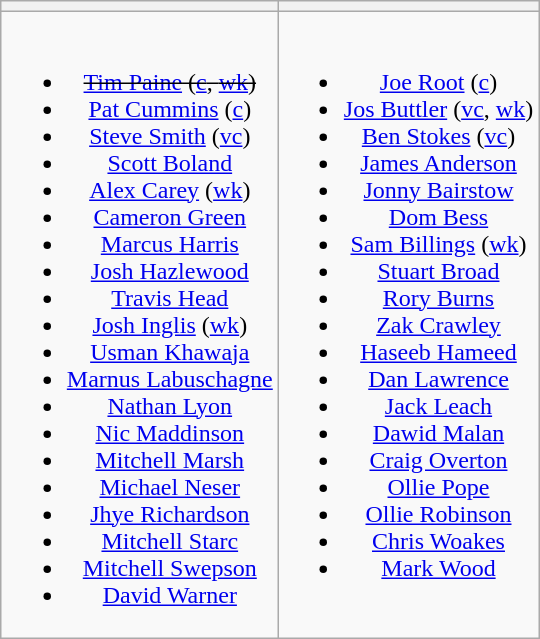<table class="wikitable" style="text-align:center; margin:auto">
<tr>
<th></th>
<th></th>
</tr>
<tr style="vertical-align:top">
<td><br><ul><li><s><a href='#'>Tim Paine</a> (<a href='#'>c</a>, <a href='#'>wk</a>)</s></li><li><a href='#'>Pat Cummins</a> (<a href='#'>c</a>)</li><li><a href='#'>Steve Smith</a> (<a href='#'>vc</a>)</li><li><a href='#'>Scott Boland</a></li><li><a href='#'>Alex Carey</a> (<a href='#'>wk</a>)</li><li><a href='#'>Cameron Green</a></li><li><a href='#'>Marcus Harris</a></li><li><a href='#'>Josh Hazlewood</a></li><li><a href='#'>Travis Head</a></li><li><a href='#'>Josh Inglis</a> (<a href='#'>wk</a>) </li><li><a href='#'>Usman Khawaja</a></li><li><a href='#'>Marnus Labuschagne</a></li><li><a href='#'>Nathan Lyon</a></li><li><a href='#'>Nic Maddinson</a></li><li><a href='#'>Mitchell Marsh</a></li><li><a href='#'>Michael Neser</a></li><li><a href='#'>Jhye Richardson</a></li><li><a href='#'>Mitchell Starc</a></li><li><a href='#'>Mitchell Swepson</a></li><li><a href='#'>David Warner</a></li></ul></td>
<td><br><ul><li><a href='#'>Joe Root</a> (<a href='#'>c</a>)</li><li><a href='#'>Jos Buttler</a> (<a href='#'>vc</a>, <a href='#'>wk</a>)</li><li><a href='#'>Ben Stokes</a> (<a href='#'>vc</a>)</li><li><a href='#'>James Anderson</a></li><li><a href='#'>Jonny Bairstow</a></li><li><a href='#'>Dom Bess</a></li><li><a href='#'>Sam Billings</a> (<a href='#'>wk</a>)</li><li><a href='#'>Stuart Broad</a></li><li><a href='#'>Rory Burns</a></li><li><a href='#'>Zak Crawley</a></li><li><a href='#'>Haseeb Hameed</a></li><li><a href='#'>Dan Lawrence</a></li><li><a href='#'>Jack Leach</a></li><li><a href='#'>Dawid Malan</a></li><li><a href='#'>Craig Overton</a></li><li><a href='#'>Ollie Pope</a></li><li><a href='#'>Ollie Robinson</a></li><li><a href='#'>Chris Woakes</a></li><li><a href='#'>Mark Wood</a></li></ul></td>
</tr>
</table>
